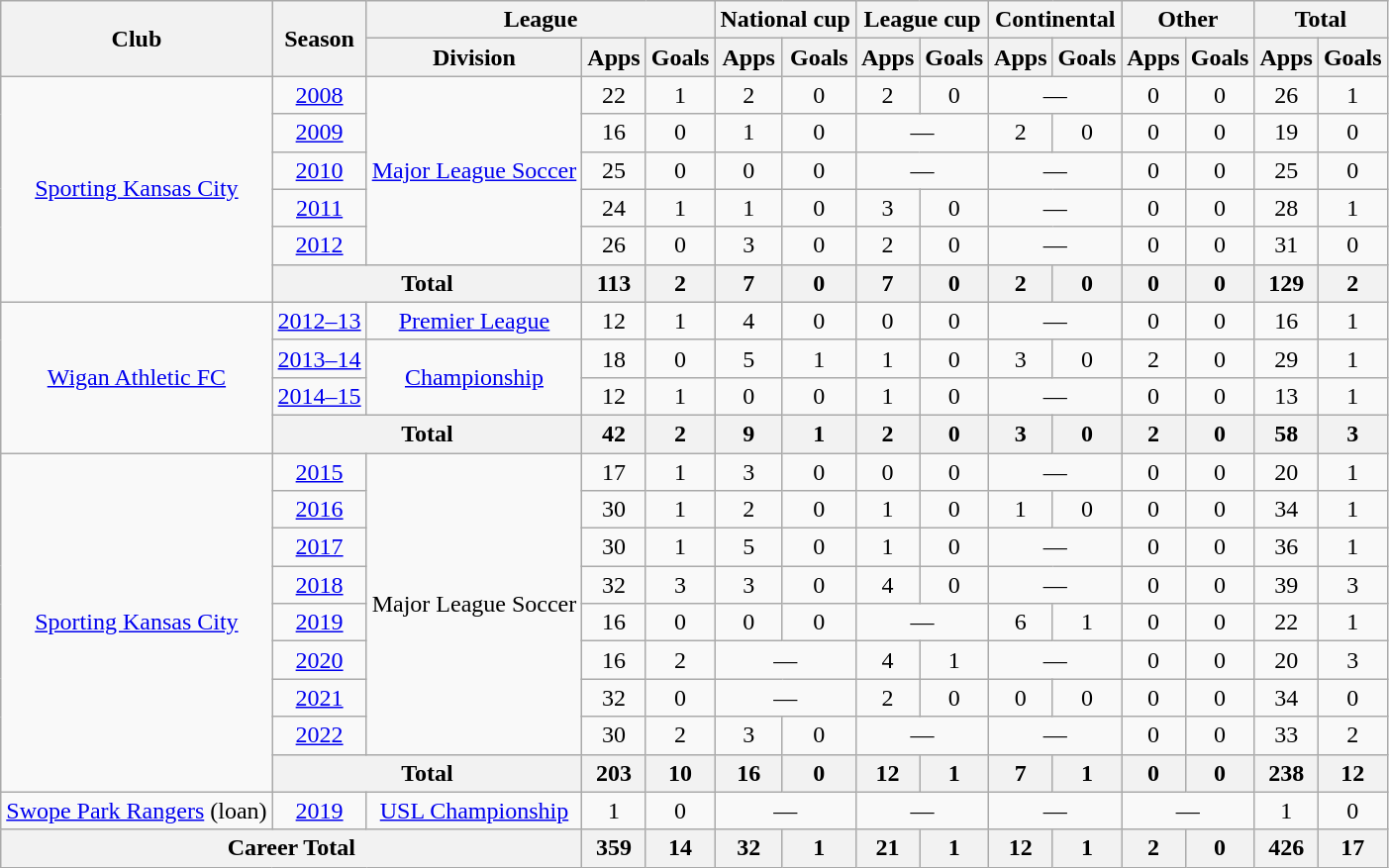<table class="wikitable" style="text-align:center">
<tr>
<th rowspan="2">Club</th>
<th rowspan="2">Season</th>
<th colspan="3">League</th>
<th colspan="2">National cup</th>
<th colspan="2">League cup</th>
<th colspan="2">Continental</th>
<th colspan="2">Other</th>
<th colspan="2">Total</th>
</tr>
<tr>
<th>Division</th>
<th>Apps</th>
<th>Goals</th>
<th>Apps</th>
<th>Goals</th>
<th>Apps</th>
<th>Goals</th>
<th>Apps</th>
<th>Goals</th>
<th>Apps</th>
<th>Goals</th>
<th>Apps</th>
<th>Goals</th>
</tr>
<tr>
<td rowspan="6"><a href='#'>Sporting Kansas City</a></td>
<td><a href='#'>2008</a></td>
<td rowspan="5"><a href='#'>Major League Soccer</a></td>
<td>22</td>
<td>1</td>
<td>2</td>
<td>0</td>
<td>2</td>
<td>0</td>
<td colspan="2">—</td>
<td>0</td>
<td>0</td>
<td>26</td>
<td>1</td>
</tr>
<tr>
<td><a href='#'>2009</a></td>
<td>16</td>
<td>0</td>
<td>1</td>
<td>0</td>
<td colspan="2">—</td>
<td>2</td>
<td>0</td>
<td>0</td>
<td>0</td>
<td>19</td>
<td>0</td>
</tr>
<tr>
<td><a href='#'>2010</a></td>
<td>25</td>
<td>0</td>
<td>0</td>
<td>0</td>
<td colspan="2">—</td>
<td colspan="2">—</td>
<td>0</td>
<td>0</td>
<td>25</td>
<td>0</td>
</tr>
<tr>
<td><a href='#'>2011</a></td>
<td>24</td>
<td>1</td>
<td>1</td>
<td>0</td>
<td>3</td>
<td>0</td>
<td colspan="2">—</td>
<td>0</td>
<td>0</td>
<td>28</td>
<td>1</td>
</tr>
<tr>
<td><a href='#'>2012</a></td>
<td>26</td>
<td>0</td>
<td>3</td>
<td>0</td>
<td>2</td>
<td>0</td>
<td colspan="2">—</td>
<td>0</td>
<td>0</td>
<td>31</td>
<td>0</td>
</tr>
<tr>
<th colspan="2">Total</th>
<th>113</th>
<th>2</th>
<th>7</th>
<th>0</th>
<th>7</th>
<th>0</th>
<th>2</th>
<th>0</th>
<th>0</th>
<th>0</th>
<th>129</th>
<th>2</th>
</tr>
<tr>
<td rowspan="4"><a href='#'>Wigan Athletic FC</a></td>
<td><a href='#'>2012–13</a></td>
<td><a href='#'>Premier League</a></td>
<td>12</td>
<td>1</td>
<td>4</td>
<td>0</td>
<td>0</td>
<td>0</td>
<td colspan="2">—</td>
<td>0</td>
<td>0</td>
<td>16</td>
<td>1</td>
</tr>
<tr>
<td><a href='#'>2013–14</a></td>
<td rowspan="2"><a href='#'>Championship</a></td>
<td>18</td>
<td>0</td>
<td>5</td>
<td>1</td>
<td>1</td>
<td>0</td>
<td>3</td>
<td>0</td>
<td>2</td>
<td>0</td>
<td>29</td>
<td>1</td>
</tr>
<tr>
<td><a href='#'>2014–15</a></td>
<td>12</td>
<td>1</td>
<td>0</td>
<td>0</td>
<td>1</td>
<td>0</td>
<td colspan="2">—</td>
<td>0</td>
<td>0</td>
<td>13</td>
<td>1</td>
</tr>
<tr>
<th colspan="2">Total</th>
<th>42</th>
<th>2</th>
<th>9</th>
<th>1</th>
<th>2</th>
<th>0</th>
<th>3</th>
<th>0</th>
<th>2</th>
<th>0</th>
<th>58</th>
<th>3</th>
</tr>
<tr>
<td rowspan="9"><a href='#'>Sporting Kansas City</a></td>
<td><a href='#'>2015</a></td>
<td rowspan="8">Major League Soccer</td>
<td>17</td>
<td>1</td>
<td>3</td>
<td>0</td>
<td>0</td>
<td>0</td>
<td colspan="2">—</td>
<td>0</td>
<td>0</td>
<td>20</td>
<td>1</td>
</tr>
<tr>
<td><a href='#'>2016</a></td>
<td>30</td>
<td>1</td>
<td>2</td>
<td>0</td>
<td>1</td>
<td>0</td>
<td>1</td>
<td>0</td>
<td>0</td>
<td>0</td>
<td>34</td>
<td>1</td>
</tr>
<tr>
<td><a href='#'>2017</a></td>
<td>30</td>
<td>1</td>
<td>5</td>
<td>0</td>
<td>1</td>
<td>0</td>
<td colspan="2">—</td>
<td>0</td>
<td>0</td>
<td>36</td>
<td>1</td>
</tr>
<tr>
<td><a href='#'>2018</a></td>
<td>32</td>
<td>3</td>
<td>3</td>
<td>0</td>
<td>4</td>
<td>0</td>
<td colspan="2">—</td>
<td>0</td>
<td>0</td>
<td>39</td>
<td>3</td>
</tr>
<tr>
<td><a href='#'>2019</a></td>
<td>16</td>
<td>0</td>
<td>0</td>
<td>0</td>
<td colspan="2">—</td>
<td>6</td>
<td>1</td>
<td>0</td>
<td>0</td>
<td>22</td>
<td>1</td>
</tr>
<tr>
<td><a href='#'>2020</a></td>
<td>16</td>
<td>2</td>
<td colspan="2">—</td>
<td>4</td>
<td>1</td>
<td colspan="2">—</td>
<td>0</td>
<td>0</td>
<td>20</td>
<td>3</td>
</tr>
<tr>
<td><a href='#'>2021</a></td>
<td>32</td>
<td>0</td>
<td colspan="2">—</td>
<td>2</td>
<td>0</td>
<td>0</td>
<td>0</td>
<td>0</td>
<td>0</td>
<td>34</td>
<td>0</td>
</tr>
<tr>
<td><a href='#'>2022</a></td>
<td>30</td>
<td>2</td>
<td>3</td>
<td>0</td>
<td colspan="2">—</td>
<td colspan="2">—</td>
<td>0</td>
<td>0</td>
<td>33</td>
<td>2</td>
</tr>
<tr>
<th colspan="2">Total</th>
<th>203</th>
<th>10</th>
<th>16</th>
<th>0</th>
<th>12</th>
<th>1</th>
<th>7</th>
<th>1</th>
<th>0</th>
<th>0</th>
<th>238</th>
<th>12</th>
</tr>
<tr>
<td><a href='#'>Swope Park Rangers</a> (loan)</td>
<td><a href='#'>2019</a></td>
<td><a href='#'>USL Championship</a></td>
<td>1</td>
<td>0</td>
<td colspan="2">—</td>
<td colspan="2">—</td>
<td colspan="2">—</td>
<td colspan="2">—</td>
<td>1</td>
<td>0</td>
</tr>
<tr>
<th colspan="3">Career Total</th>
<th>359</th>
<th>14</th>
<th>32</th>
<th>1</th>
<th>21</th>
<th>1</th>
<th>12</th>
<th>1</th>
<th>2</th>
<th>0</th>
<th>426</th>
<th>17</th>
</tr>
</table>
